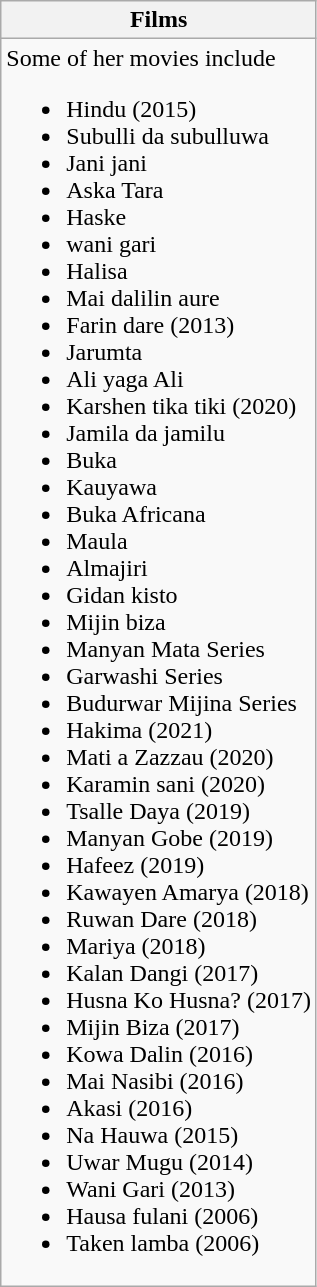<table class="wikitable">
<tr>
<th>Films</th>
</tr>
<tr>
<td>Some of her movies include<br><ul><li>Hindu (2015)</li><li>Subulli da subulluwa</li><li>Jani jani</li><li>Aska Tara</li><li>Haske</li><li>wani gari</li><li>Halisa</li><li>Mai dalilin aure</li><li>Farin dare (2013)</li><li>Jarumta</li><li>Ali yaga Ali</li><li>Karshen tika tiki (2020)</li><li>Jamila da jamilu</li><li>Buka</li><li>Kauyawa</li><li>Buka Africana</li><li>Maula</li><li>Almajiri</li><li>Gidan kisto</li><li>Mijin biza</li><li>Manyan Mata Series</li><li>Garwashi Series</li><li>Budurwar Mijina Series</li><li>Hakima (2021)</li><li>Mati a Zazzau (2020)</li><li>Karamin sani (2020)</li><li>Tsalle Daya (2019)</li><li>Manyan Gobe (2019)</li><li>Hafeez (2019)</li><li>Kawayen Amarya (2018)</li><li>Ruwan Dare (2018)</li><li>Mariya (2018)</li><li>Kalan Dangi (2017)</li><li>Husna Ko Husna? (2017)</li><li>Mijin Biza (2017)</li><li>Kowa Dalin (2016)</li><li>Mai Nasibi (2016)</li><li>Akasi (2016)</li><li>Na Hauwa (2015)</li><li>Uwar Mugu (2014)</li><li>Wani Gari (2013)</li><li>Hausa fulani (2006)</li><li>Taken lamba (2006)</li></ul></td>
</tr>
</table>
